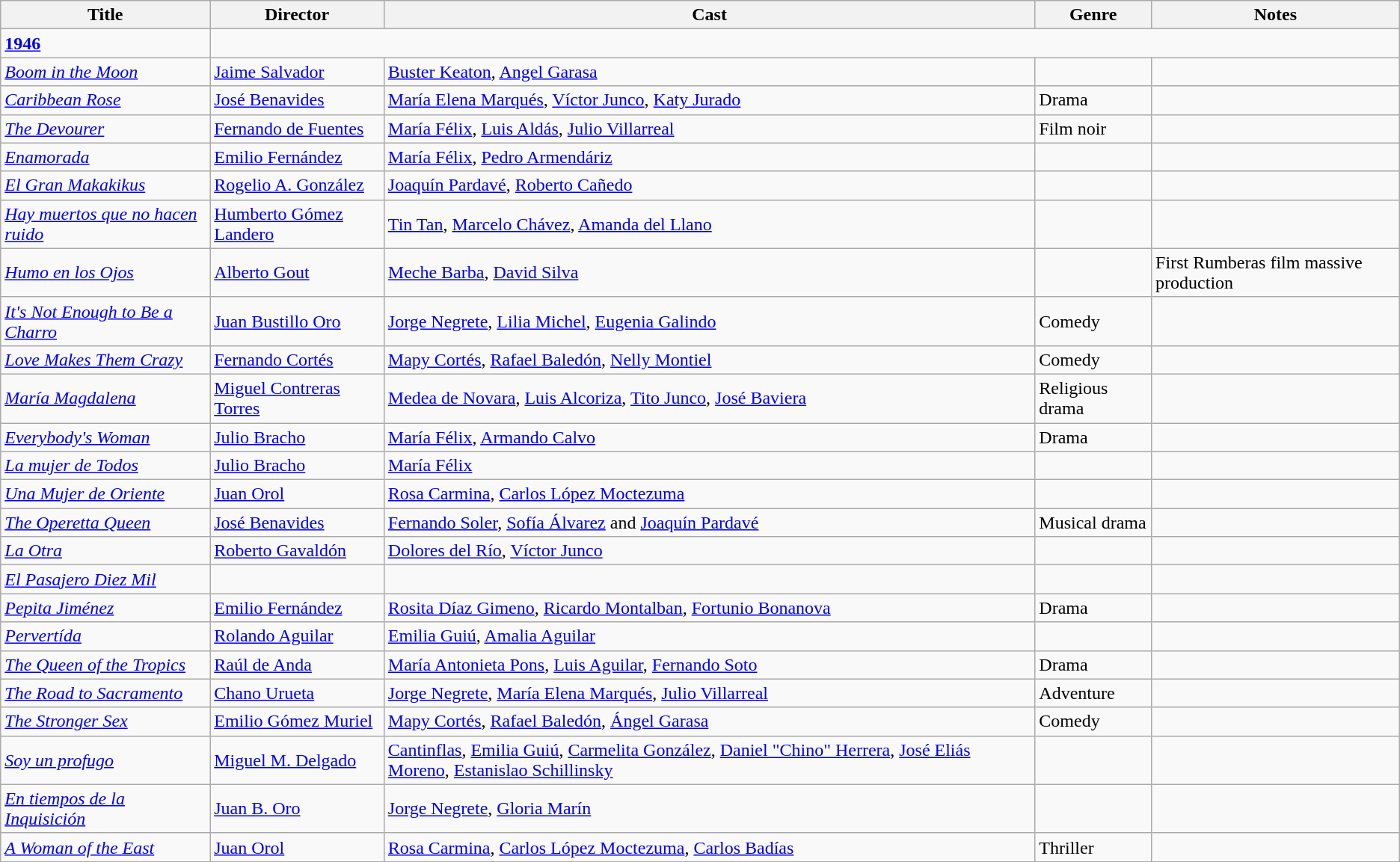<table class="wikitable">
<tr>
<th>Title</th>
<th>Director</th>
<th>Cast</th>
<th>Genre</th>
<th>Notes</th>
</tr>
<tr>
<td><strong><a href='#'>1946</a></strong></td>
</tr>
<tr>
<td><em><a href='#'>Boom in the Moon</a></em></td>
<td><a href='#'>Jaime Salvador</a></td>
<td><a href='#'>Buster Keaton</a>, <a href='#'>Angel Garasa</a></td>
<td></td>
<td></td>
</tr>
<tr>
<td><em><a href='#'>Caribbean Rose</a></em></td>
<td><a href='#'>José Benavides</a></td>
<td><a href='#'>María Elena Marqués</a>, <a href='#'>Víctor Junco</a>, <a href='#'>Katy Jurado</a></td>
<td>Drama</td>
<td></td>
</tr>
<tr>
<td><em><a href='#'>The Devourer</a></em></td>
<td><a href='#'>Fernando de Fuentes</a></td>
<td><a href='#'>María Félix</a>, <a href='#'>Luis Aldás</a>, <a href='#'>Julio Villarreal</a></td>
<td>Film noir</td>
<td></td>
</tr>
<tr>
<td><em><a href='#'>Enamorada</a></em></td>
<td><a href='#'>Emilio Fernández</a></td>
<td><a href='#'>María Félix</a>, <a href='#'>Pedro Armendáriz</a></td>
<td></td>
<td></td>
</tr>
<tr>
<td><em><a href='#'>El Gran Makakikus</a></em></td>
<td><a href='#'>Rogelio A. González</a></td>
<td><a href='#'>Joaquín Pardavé</a>, <a href='#'>Roberto Cañedo</a></td>
<td></td>
<td></td>
</tr>
<tr>
<td><em><a href='#'>Hay muertos que no hacen ruido</a></em></td>
<td><a href='#'>Humberto Gómez Landero</a></td>
<td><a href='#'>Tin Tan</a>, <a href='#'>Marcelo Chávez</a>, <a href='#'>Amanda del Llano</a></td>
<td></td>
<td></td>
</tr>
<tr>
<td><em><a href='#'>Humo en los Ojos</a></em></td>
<td><a href='#'>Alberto Gout</a></td>
<td><a href='#'>Meche Barba</a>, <a href='#'>David Silva</a></td>
<td></td>
<td>First Rumberas film massive production</td>
</tr>
<tr>
<td><em><a href='#'>It's Not Enough to Be a Charro</a></em></td>
<td><a href='#'>Juan Bustillo Oro</a></td>
<td><a href='#'>Jorge Negrete</a>, <a href='#'>Lilia Michel</a>, <a href='#'>Eugenia Galindo</a></td>
<td>Comedy</td>
<td></td>
</tr>
<tr>
<td><em><a href='#'>Love Makes Them Crazy</a></em></td>
<td><a href='#'>Fernando Cortés</a></td>
<td><a href='#'>Mapy Cortés</a>, <a href='#'>Rafael Baledón</a>, <a href='#'>Nelly Montiel</a></td>
<td>Comedy</td>
<td></td>
</tr>
<tr>
<td><em><a href='#'>María Magdalena</a></em></td>
<td><a href='#'>Miguel Contreras Torres</a></td>
<td><a href='#'>Medea de Novara</a>, <a href='#'>Luis Alcoriza</a>, <a href='#'>Tito Junco</a>, <a href='#'>José Baviera</a></td>
<td>Religious drama</td>
<td></td>
</tr>
<tr>
<td><em><a href='#'>Everybody's Woman</a></em></td>
<td><a href='#'>Julio Bracho</a></td>
<td><a href='#'>María Félix</a>, <a href='#'>Armando Calvo</a></td>
<td>Drama</td>
<td></td>
</tr>
<tr>
<td><em><a href='#'>La mujer de Todos</a></em></td>
<td><a href='#'>Julio Bracho</a></td>
<td><a href='#'>María Félix</a></td>
<td></td>
<td></td>
</tr>
<tr>
<td><em><a href='#'>Una Mujer de Oriente</a></em></td>
<td><a href='#'>Juan Orol</a></td>
<td><a href='#'>Rosa Carmina</a>, <a href='#'>Carlos López Moctezuma</a></td>
<td></td>
<td></td>
</tr>
<tr>
<td><em><a href='#'>The Operetta Queen</a></em></td>
<td><a href='#'>José Benavides</a></td>
<td><a href='#'>Fernando Soler</a>, <a href='#'>Sofía Álvarez</a> and <a href='#'>Joaquín Pardavé</a></td>
<td>Musical drama</td>
<td></td>
</tr>
<tr>
<td><em><a href='#'>La Otra</a></em></td>
<td><a href='#'>Roberto Gavaldón</a></td>
<td><a href='#'>Dolores del Río</a>, <a href='#'>Víctor Junco</a></td>
<td></td>
<td></td>
</tr>
<tr>
<td><em><a href='#'>El Pasajero Diez Mil</a></em></td>
<td></td>
<td></td>
<td></td>
<td></td>
</tr>
<tr>
<td><em><a href='#'>Pepita Jiménez</a></em></td>
<td><a href='#'>Emilio Fernández</a></td>
<td><a href='#'>Rosita Díaz Gimeno</a>, <a href='#'>Ricardo Montalban</a>, <a href='#'>Fortunio Bonanova</a></td>
<td>Drama</td>
<td></td>
</tr>
<tr>
<td><em><a href='#'>Pervertída</a></em></td>
<td><a href='#'>Rolando Aguilar</a></td>
<td><a href='#'>Emilia Guiú</a>, <a href='#'>Amalia Aguilar</a></td>
<td></td>
<td></td>
</tr>
<tr>
<td><em><a href='#'>The Queen of the Tropics</a></em></td>
<td><a href='#'>Raúl de Anda</a></td>
<td><a href='#'>María Antonieta Pons</a>, <a href='#'>Luis Aguilar</a>, <a href='#'>Fernando Soto</a></td>
<td>Drama</td>
<td></td>
</tr>
<tr>
<td><em><a href='#'>The Road to Sacramento</a></em></td>
<td><a href='#'>Chano Urueta</a></td>
<td><a href='#'>Jorge Negrete</a>, <a href='#'>María Elena Marqués</a>, <a href='#'>Julio Villarreal</a></td>
<td>Adventure</td>
<td></td>
</tr>
<tr>
<td><em><a href='#'>The Stronger Sex</a></em></td>
<td><a href='#'>Emilio Gómez Muriel</a></td>
<td><a href='#'>Mapy Cortés</a>, <a href='#'>Rafael Baledón</a>, <a href='#'>Ángel Garasa</a></td>
<td>Comedy</td>
<td></td>
</tr>
<tr>
<td><em><a href='#'>Soy un profugo</a></em></td>
<td><a href='#'>Miguel M. Delgado</a></td>
<td><a href='#'>Cantinflas</a>, <a href='#'>Emilia Guiú</a>, <a href='#'>Carmelita González</a>, <a href='#'>Daniel "Chino" Herrera</a>, <a href='#'>José Eliás Moreno</a>, <a href='#'>Estanislao Schillinsky</a></td>
<td></td>
<td></td>
</tr>
<tr>
<td><em><a href='#'>En tiempos de la Inquisición</a></em></td>
<td><a href='#'>Juan B. Oro</a></td>
<td><a href='#'>Jorge Negrete</a>, <a href='#'>Gloria Marín</a></td>
<td></td>
<td></td>
</tr>
<tr>
<td><em><a href='#'>A Woman of the East</a></em></td>
<td><a href='#'>Juan Orol</a></td>
<td><a href='#'>Rosa Carmina</a>, <a href='#'>Carlos López Moctezuma</a>, <a href='#'>Carlos Badías</a></td>
<td>Thriller</td>
<td></td>
</tr>
<tr>
</tr>
</table>
